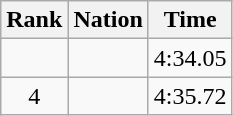<table class="wikitable sortable" style="text-align:center">
<tr>
<th>Rank</th>
<th>Nation</th>
<th>Time</th>
</tr>
<tr>
<td></td>
<td align=left></td>
<td>4:34.05</td>
</tr>
<tr>
<td>4</td>
<td align=left></td>
<td>4:35.72</td>
</tr>
</table>
